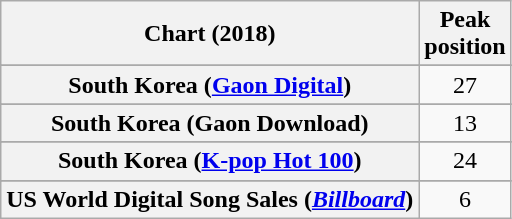<table class="wikitable sortable plainrowheaders" style="text-align:center">
<tr>
<th scope="col">Chart (2018)</th>
<th scope="col">Peak<br>position</th>
</tr>
<tr>
</tr>
<tr>
</tr>
<tr>
<th scope="row">South Korea (<a href='#'>Gaon Digital</a>)</th>
<td>27</td>
</tr>
<tr>
</tr>
<tr>
<th scope="row">South Korea (Gaon Download)</th>
<td>13</td>
</tr>
<tr>
</tr>
<tr>
<th scope="row">South Korea (<a href='#'>K-pop Hot 100</a>)</th>
<td>24</td>
</tr>
<tr>
</tr>
<tr>
<th scope="row">US World Digital Song Sales (<em><a href='#'>Billboard</a></em>)</th>
<td>6</td>
</tr>
</table>
